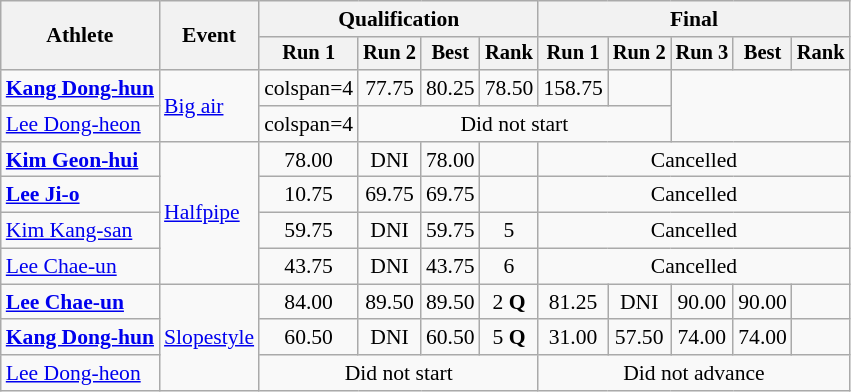<table class=wikitable style=font-size:90%;text-align:center>
<tr>
<th rowspan=2>Athlete</th>
<th rowspan=2>Event</th>
<th colspan=4>Qualification</th>
<th colspan=5>Final</th>
</tr>
<tr style=font-size:95%>
<th>Run 1</th>
<th>Run 2</th>
<th>Best</th>
<th>Rank</th>
<th>Run 1</th>
<th>Run 2</th>
<th>Run 3</th>
<th>Best</th>
<th>Rank</th>
</tr>
<tr align=center>
<td align=left><strong><a href='#'>Kang Dong-hun</a></strong></td>
<td align=left rowspan=2><a href='#'>Big air</a></td>
<td>colspan=4 </td>
<td>77.75</td>
<td>80.25</td>
<td>78.50</td>
<td>158.75</td>
<td></td>
</tr>
<tr align=center>
<td align=left><a href='#'>Lee Dong-heon</a></td>
<td>colspan=4 </td>
<td colspan=5>Did not start</td>
</tr>
<tr align=center>
<td align=left><strong><a href='#'>Kim Geon-hui</a></strong></td>
<td align=left rowspan=4><a href='#'>Halfpipe</a></td>
<td>78.00</td>
<td>DNI</td>
<td>78.00</td>
<td></td>
<td colspan=5>Cancelled</td>
</tr>
<tr align=center>
<td align=left><strong><a href='#'>Lee Ji-o</a></strong></td>
<td>10.75</td>
<td>69.75</td>
<td>69.75</td>
<td></td>
<td colspan=5>Cancelled</td>
</tr>
<tr align=center>
<td align=left><a href='#'>Kim Kang-san</a></td>
<td>59.75</td>
<td>DNI</td>
<td>59.75</td>
<td>5</td>
<td colspan=5>Cancelled</td>
</tr>
<tr align=center>
<td align=left><a href='#'>Lee Chae-un</a></td>
<td>43.75</td>
<td>DNI</td>
<td>43.75</td>
<td>6</td>
<td colspan=5>Cancelled</td>
</tr>
<tr align=center>
<td align=left><strong><a href='#'>Lee Chae-un</a></strong></td>
<td align=left rowspan=3><a href='#'>Slopestyle</a></td>
<td>84.00</td>
<td>89.50</td>
<td>89.50</td>
<td>2 <strong>Q</strong></td>
<td>81.25</td>
<td>DNI</td>
<td>90.00</td>
<td>90.00</td>
<td></td>
</tr>
<tr align=center>
<td align=left><strong><a href='#'>Kang Dong-hun</a></strong></td>
<td>60.50</td>
<td>DNI</td>
<td>60.50</td>
<td>5 <strong>Q</strong></td>
<td>31.00</td>
<td>57.50</td>
<td>74.00</td>
<td>74.00</td>
<td></td>
</tr>
<tr align=center>
<td align=left><a href='#'>Lee Dong-heon</a></td>
<td colspan=4>Did not start</td>
<td colspan=5>Did not advance</td>
</tr>
</table>
